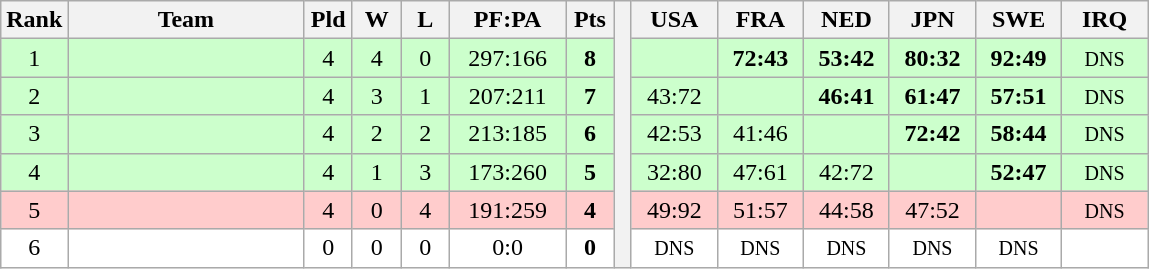<table class="wikitable" style="text-align:center">
<tr>
<th width=25>Rank</th>
<th width=150>Team</th>
<th width=25>Pld</th>
<th width=25>W</th>
<th width=25>L</th>
<th width=70>PF:PA</th>
<th width=25>Pts</th>
<th rowspan="7"> </th>
<th width=50>USA</th>
<th width=50>FRA</th>
<th width=50>NED</th>
<th width=50>JPN</th>
<th width=50>SWE</th>
<th width=50>IRQ</th>
</tr>
<tr style="background:#ccffcc;">
<td>1</td>
<td style="text-align:left"></td>
<td>4</td>
<td>4</td>
<td>0</td>
<td>297:166</td>
<td><strong>8</strong></td>
<td></td>
<td><strong>72:43</strong></td>
<td><strong>53:42</strong></td>
<td><strong>80:32</strong></td>
<td><strong>92:49</strong></td>
<td><small>DNS</small></td>
</tr>
<tr style="background:#ccffcc;">
<td>2</td>
<td style="text-align:left"></td>
<td>4</td>
<td>3</td>
<td>1</td>
<td>207:211</td>
<td><strong>7</strong></td>
<td>43:72</td>
<td></td>
<td><strong>46:41</strong></td>
<td><strong>61:47</strong></td>
<td><strong>57:51</strong></td>
<td><small>DNS</small></td>
</tr>
<tr style="background:#ccffcc;">
<td>3</td>
<td style="text-align:left"></td>
<td>4</td>
<td>2</td>
<td>2</td>
<td>213:185</td>
<td><strong>6</strong></td>
<td>42:53</td>
<td>41:46</td>
<td></td>
<td><strong>72:42</strong></td>
<td><strong>58:44</strong></td>
<td><small>DNS</small></td>
</tr>
<tr style="background:#ccffcc;">
<td>4</td>
<td style="text-align:left"></td>
<td>4</td>
<td>1</td>
<td>3</td>
<td>173:260</td>
<td><strong>5</strong></td>
<td>32:80</td>
<td>47:61</td>
<td>42:72</td>
<td></td>
<td><strong>52:47</strong></td>
<td><small>DNS</small></td>
</tr>
<tr style="background:#ffcccc;">
<td>5</td>
<td style="text-align:left"></td>
<td>4</td>
<td>0</td>
<td>4</td>
<td>191:259</td>
<td><strong>4</strong></td>
<td>49:92</td>
<td>51:57</td>
<td>44:58</td>
<td>47:52</td>
<td></td>
<td><small>DNS</small></td>
</tr>
<tr style="background:#ffffff;">
<td>6</td>
<td style="text-align:left"></td>
<td>0</td>
<td>0</td>
<td>0</td>
<td>0:0</td>
<td><strong>0</strong></td>
<td><small>DNS</small></td>
<td><small>DNS</small></td>
<td><small>DNS</small></td>
<td><small>DNS</small></td>
<td><small>DNS</small></td>
<td></td>
</tr>
</table>
